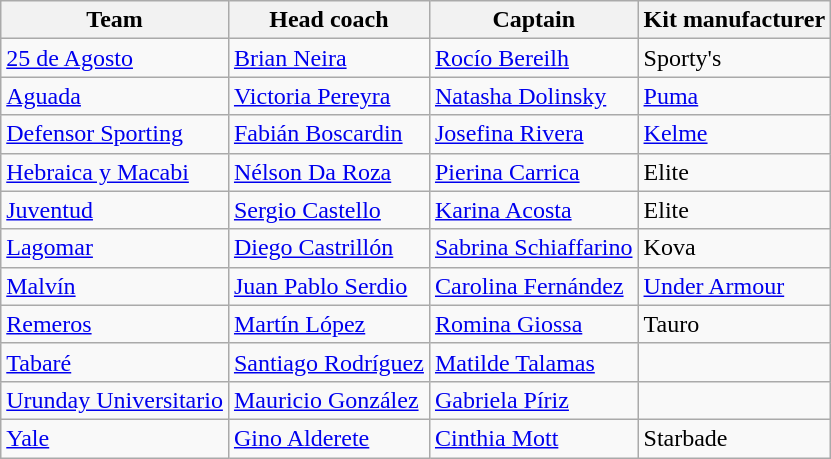<table class="wikitable sortable">
<tr>
<th>Team</th>
<th>Head coach</th>
<th>Captain</th>
<th>Kit manufacturer</th>
</tr>
<tr>
<td><a href='#'>25 de Agosto</a></td>
<td> <a href='#'>Brian Neira</a></td>
<td> <a href='#'>Rocío Bereilh</a></td>
<td>Sporty's</td>
</tr>
<tr>
<td><a href='#'>Aguada</a></td>
<td> <a href='#'>Victoria Pereyra</a></td>
<td> <a href='#'>Natasha Dolinsky</a></td>
<td><a href='#'>Puma</a></td>
</tr>
<tr>
<td><a href='#'>Defensor Sporting</a></td>
<td> <a href='#'>Fabián Boscardin</a></td>
<td> <a href='#'>Josefina Rivera</a></td>
<td><a href='#'>Kelme</a></td>
</tr>
<tr>
<td><a href='#'>Hebraica y Macabi</a></td>
<td> <a href='#'>Nélson Da Roza</a></td>
<td> <a href='#'>Pierina Carrica</a></td>
<td>Elite</td>
</tr>
<tr>
<td><a href='#'>Juventud</a></td>
<td> <a href='#'>Sergio Castello</a></td>
<td> <a href='#'>Karina Acosta</a></td>
<td>Elite</td>
</tr>
<tr>
<td><a href='#'>Lagomar</a></td>
<td> <a href='#'>Diego Castrillón</a></td>
<td> <a href='#'>Sabrina Schiaffarino</a></td>
<td>Kova</td>
</tr>
<tr>
<td><a href='#'>Malvín</a></td>
<td> <a href='#'>Juan Pablo Serdio</a></td>
<td> <a href='#'>Carolina Fernández</a></td>
<td><a href='#'>Under Armour</a></td>
</tr>
<tr>
<td><a href='#'>Remeros</a></td>
<td> <a href='#'>Martín López</a></td>
<td> <a href='#'>Romina Giossa</a></td>
<td>Tauro</td>
</tr>
<tr>
<td><a href='#'>Tabaré</a></td>
<td> <a href='#'>Santiago Rodríguez</a></td>
<td> <a href='#'>Matilde Talamas</a></td>
<td></td>
</tr>
<tr>
<td><a href='#'>Urunday Universitario</a></td>
<td> <a href='#'>Mauricio González</a></td>
<td> <a href='#'>Gabriela Píriz</a></td>
<td></td>
</tr>
<tr>
<td><a href='#'>Yale</a></td>
<td> <a href='#'>Gino Alderete</a></td>
<td> <a href='#'>Cinthia Mott</a></td>
<td>Starbade</td>
</tr>
</table>
